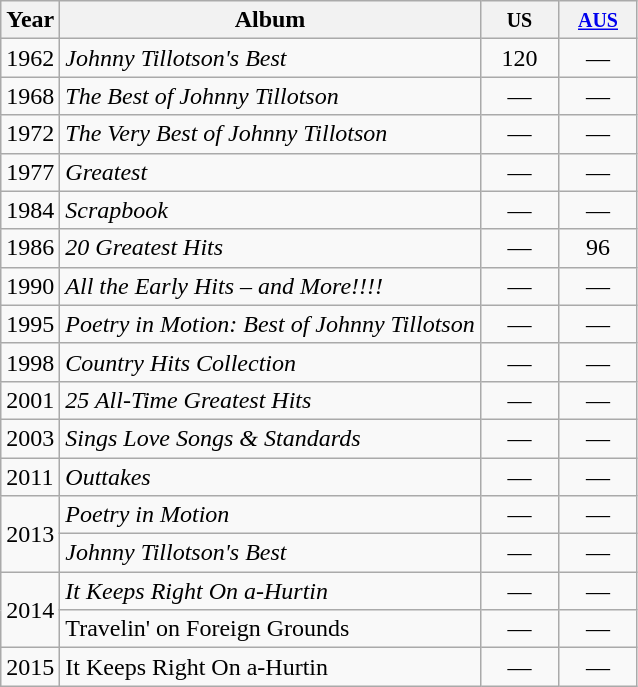<table class="wikitable">
<tr>
<th>Year</th>
<th>Album</th>
<th style="width:45px;"><small>US</small></th>
<th style="width:45px;"><small><a href='#'>AUS</a></small><br></th>
</tr>
<tr>
<td>1962</td>
<td><em>Johnny Tillotson's Best</em></td>
<td style="text-align:center;">120</td>
<td style="text-align:center;">—</td>
</tr>
<tr>
<td>1968</td>
<td><em>The Best of Johnny Tillotson</em></td>
<td style="text-align:center;">—</td>
<td style="text-align:center;">—</td>
</tr>
<tr>
<td>1972</td>
<td><em>The Very Best of Johnny Tillotson</em></td>
<td style="text-align:center;">—</td>
<td style="text-align:center;">—</td>
</tr>
<tr>
<td>1977</td>
<td><em>Greatest</em></td>
<td style="text-align:center;">—</td>
<td style="text-align:center;">—</td>
</tr>
<tr>
<td>1984</td>
<td><em>Scrapbook</em></td>
<td style="text-align:center;">—</td>
<td style="text-align:center;">—</td>
</tr>
<tr>
<td>1986</td>
<td><em>20 Greatest Hits</em></td>
<td style="text-align:center;">—</td>
<td style="text-align:center;">96</td>
</tr>
<tr>
<td>1990</td>
<td><em>All the Early Hits – and More!!!!</em></td>
<td style="text-align:center;">—</td>
<td style="text-align:center;">—</td>
</tr>
<tr>
<td>1995</td>
<td><em>Poetry in Motion: Best of Johnny Tillotson</em></td>
<td style="text-align:center;">—</td>
<td style="text-align:center;">—</td>
</tr>
<tr>
<td>1998</td>
<td><em>Country Hits Collection</em></td>
<td style="text-align:center;">—</td>
<td style="text-align:center;">—</td>
</tr>
<tr>
<td>2001</td>
<td><em>25 All-Time Greatest Hits</em></td>
<td style="text-align:center;">—</td>
<td style="text-align:center;">—</td>
</tr>
<tr>
<td>2003</td>
<td><em>Sings Love Songs & Standards</em></td>
<td style="text-align:center;">—</td>
<td style="text-align:center;">—</td>
</tr>
<tr>
<td>2011</td>
<td><em>Outtakes</em></td>
<td style="text-align:center;">—</td>
<td style="text-align:center;">—</td>
</tr>
<tr>
<td rowspan="2">2013</td>
<td><em>Poetry in Motion</em></td>
<td style="text-align:center;">—</td>
<td style="text-align:center;">—</td>
</tr>
<tr>
<td><em>Johnny Tillotson's Best</em></td>
<td style="text-align:center;">—</td>
<td style="text-align:center;">—</td>
</tr>
<tr>
<td rowspan="2">2014</td>
<td><em>It Keeps Right On a-Hurtin<strong></td>
<td style="text-align:center;">—</td>
<td style="text-align:center;">—</td>
</tr>
<tr>
<td></em>Travelin' on Foreign Grounds<em></td>
<td style="text-align:center;">—</td>
<td style="text-align:center;">—</td>
</tr>
<tr>
<td>2015</td>
<td></em>It Keeps Right On a-Hurtin</strong></td>
<td style="text-align:center;">—</td>
<td style="text-align:center;">—</td>
</tr>
</table>
